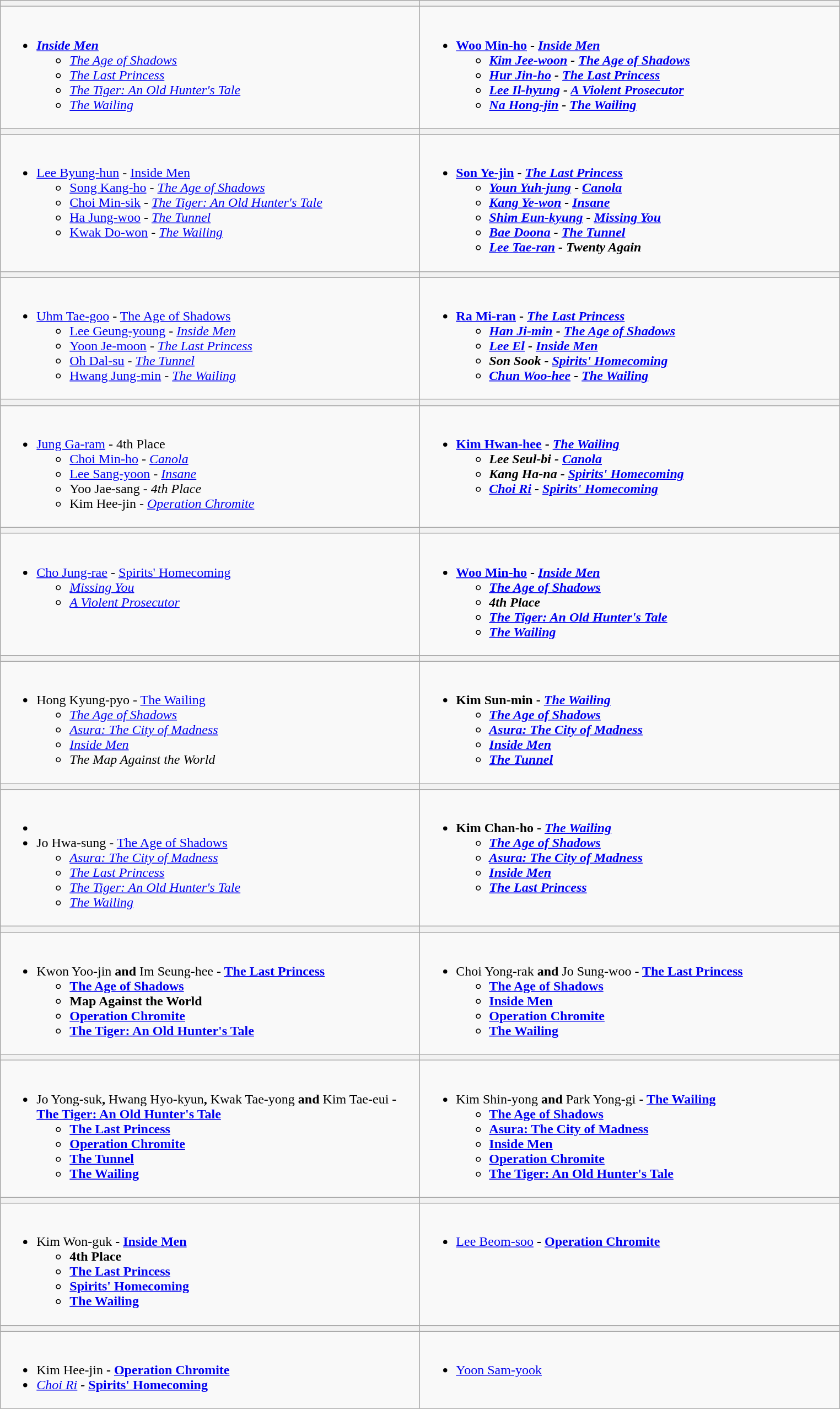<table class="wikitable">
<tr>
<th style="width:500px;"></th>
<th style="width:500px;"></th>
</tr>
<tr>
<td valign="top"><br><ul><li><em><a href='#'><strong>Inside Men</strong></a></em><ul><li><em><a href='#'>The Age of Shadows</a></em></li><li><em><a href='#'>The Last Princess</a></em></li><li><em><a href='#'>The Tiger: An Old Hunter's Tale</a></em></li><li><em><a href='#'>The Wailing</a></em></li></ul></li></ul></td>
<td valign="top"><br><ul><li><strong><a href='#'>Woo Min-ho</a> - <em><a href='#'>Inside Men</a><strong><em><ul><li><a href='#'>Kim Jee-woon</a> - </em><a href='#'>The Age of Shadows</a><em></li><li><a href='#'>Hur Jin-ho</a> - </em><a href='#'>The Last Princess</a><em></li><li><a href='#'>Lee Il-hyung</a> - </em><a href='#'>A Violent Prosecutor</a><em></li><li><a href='#'>Na Hong-jin</a> - </em><a href='#'>The Wailing</a><em></li></ul></li></ul></td>
</tr>
<tr>
<th></th>
<th></th>
</tr>
<tr>
<td valign="top"><br><ul><li></strong><a href='#'>Lee Byung-hun</a> - </em><a href='#'>Inside Men</a></em></strong><ul><li><a href='#'>Song Kang-ho</a> - <em><a href='#'>The Age of Shadows</a></em></li><li><a href='#'>Choi Min-sik</a> - <em><a href='#'>The Tiger: An Old Hunter's Tale</a></em></li><li><a href='#'>Ha Jung-woo</a> - <em><a href='#'>The Tunnel</a></em></li><li><a href='#'>Kwak Do-won</a> - <em><a href='#'>The Wailing</a></em></li></ul></li></ul></td>
<td valign="top"><br><ul><li><strong><a href='#'>Son Ye-jin</a> - <em><a href='#'>The Last Princess</a><strong><em><ul><li><a href='#'>Youn Yuh-jung</a> - </em><a href='#'>Canola</a><em></li><li><a href='#'>Kang Ye-won</a> - </em><a href='#'>Insane</a><em></li><li><a href='#'>Shim Eun-kyung</a> - </em><a href='#'>Missing You</a><em></li><li><a href='#'>Bae Doona</a> - </em><a href='#'>The Tunnel</a><em></li><li><a href='#'>Lee Tae-ran</a> - </em>Twenty Again<em></li></ul></li></ul></td>
</tr>
<tr>
<th></th>
<th></th>
</tr>
<tr>
<td valign="top"><br><ul><li></strong><a href='#'>Uhm Tae-goo</a> - </em><a href='#'>The Age of Shadows</a></em></strong><ul><li><a href='#'>Lee Geung-young</a> - <em><a href='#'>Inside Men</a></em></li><li><a href='#'>Yoon Je-moon</a> - <em><a href='#'>The Last Princess</a></em></li><li><a href='#'>Oh Dal-su</a> - <em><a href='#'>The Tunnel</a></em></li><li><a href='#'>Hwang Jung-min</a> - <em><a href='#'>The Wailing</a></em></li></ul></li></ul></td>
<td valign="top"><br><ul><li><strong><a href='#'>Ra Mi-ran</a> - <em><a href='#'>The Last Princess</a><strong><em><ul><li><a href='#'>Han Ji-min</a> - </em><a href='#'>The Age of Shadows</a><em></li><li><a href='#'>Lee El</a> - </em><a href='#'>Inside Men</a><em></li><li>Son Sook - </em><a href='#'>Spirits' Homecoming</a><em></li><li><a href='#'>Chun Woo-hee</a> - </em><a href='#'>The Wailing</a><em></li></ul></li></ul></td>
</tr>
<tr>
<th></th>
<th></th>
</tr>
<tr>
<td valign="top"><br><ul><li></strong><a href='#'>Jung Ga-ram</a> - </em>4th Place</em></strong><ul><li><a href='#'>Choi Min-ho</a> - <a href='#'><em>Canola</em></a></li><li><a href='#'>Lee Sang-yoon</a> - <a href='#'><em>Insane</em></a></li><li>Yoo Jae-sang - <em>4th Place</em></li><li>Kim Hee-jin - <a href='#'><em>Operation Chromite</em></a></li></ul></li></ul></td>
<td valign="top"><br><ul><li><strong><a href='#'>Kim Hwan-hee</a> - <em><a href='#'>The Wailing</a><strong><em><ul><li>Lee Seul-bi - <a href='#'></em>Canola<em></a></li><li>Kang Ha-na - </em><a href='#'>Spirits' Homecoming</a><em></li><li><a href='#'>Choi Ri</a> - </em><a href='#'>Spirits' Homecoming</a><em></li></ul></li></ul></td>
</tr>
<tr>
<th></th>
<th></th>
</tr>
<tr>
<td valign="top"><br><ul><li></strong><a href='#'>Cho Jung-rae</a> - </em><a href='#'>Spirits' Homecoming</a></em></strong><ul><li><em><a href='#'>Missing You</a></em></li><li><em><a href='#'>A Violent Prosecutor</a></em></li></ul></li></ul></td>
<td valign="top"><br><ul><li><strong><a href='#'>Woo Min-ho</a> - <em><a href='#'>Inside Men</a><strong><em><ul><li></em><a href='#'>The Age of Shadows</a><em></li><li></em>4th Place<em></li><li></em><a href='#'>The Tiger: An Old Hunter's Tale</a><em></li><li><a href='#'></em>The Wailing<em></a></li></ul></li></ul></td>
</tr>
<tr>
<th></th>
<th></th>
</tr>
<tr>
<td valign="top"><br><ul><li></strong>Hong Kyung-pyo - </em><a href='#'>The Wailing</a></em></strong><ul><li><em><a href='#'>The Age of Shadows</a></em></li><li><em><a href='#'>Asura: The City of Madness</a></em></li><li><a href='#'><em>Inside Men</em></a></li><li><em>The Map Against the World</em></li></ul></li></ul></td>
<td valign="top"><br><ul><li><strong>Kim Sun-min - <em><a href='#'>The Wailing</a><strong><em><ul><li></em><a href='#'>The Age of Shadows</a><em></li><li></em><a href='#'>Asura: The City of Madness</a><em></li><li><a href='#'></em>Inside Men<em></a></li><li><a href='#'></em>The Tunnel<em></a></li></ul></li></ul></td>
</tr>
<tr>
<th></th>
<th></th>
</tr>
<tr>
<td valign="top"><br><ul><li></li><li></strong>Jo Hwa-sung - </em><a href='#'>The Age of Shadows</a></em></strong><ul><li><em><a href='#'>Asura: The City of Madness</a></em></li><li><a href='#'><em>The Last Princess</em></a></li><li><em><a href='#'>The Tiger: An Old Hunter's Tale</a></em></li><li><a href='#'><em>The Wailing</em></a></li></ul></li></ul></td>
<td valign="top"><br><ul><li><strong>Kim Chan-ho - <em><a href='#'>The Wailing</a><strong><em><ul><li></em><a href='#'>The Age of Shadows</a><em></li><li></em><a href='#'>Asura: The City of Madness</a><em></li><li><a href='#'></em>Inside Men<em></a></li><li><a href='#'></em>The Last Princess<em></a></li></ul></li></ul></td>
</tr>
<tr>
<th></th>
<th></th>
</tr>
<tr>
<td valign="top"><br><ul><li></strong>Kwon Yoo-jin<strong> and </strong>Im Seung-hee<strong> - </em><a href='#'>The Last Princess</a><em><ul><li></em><a href='#'>The Age of Shadows</a><em></li><li></em>Map Against the World<em></li><li><a href='#'></em>Operation Chromite<em></a></li><li></em><a href='#'>The Tiger: An Old Hunter's Tale</a><em></li></ul></li></ul></td>
<td valign="top"><br><ul><li></strong>Choi Yong-rak<strong> and </strong>Jo Sung-woo<strong>  - </em><a href='#'>The Last Princess</a><em><ul><li></em><a href='#'>The Age of Shadows</a><em></li><li><a href='#'></em>Inside Men<em></a></li><li><a href='#'></em>Operation Chromite<em></a></li><li><a href='#'></em>The Wailing<em></a></li></ul></li></ul></td>
</tr>
<tr>
<th></th>
<th></th>
</tr>
<tr>
<td valign="top"><br><ul><li></strong>Jo Yong-suk<strong>, </strong>Hwang Hyo-kyun<strong>, </strong>Kwak Tae-yong<strong> and </strong>Kim Tae-eui<strong> - </em><a href='#'>The Tiger: An Old Hunter's Tale</a><em><ul><li><a href='#'></em>The Last Princess<em></a></li><li><a href='#'></em>Operation Chromite<em></a></li><li><a href='#'></em>The Tunnel<em></a></li><li><a href='#'></em>The Wailing<em></a></li></ul></li></ul></td>
<td valign="top"><br><ul><li></strong>Kim Shin-yong<strong> and </strong>Park Yong-gi<strong> - </em><a href='#'>The Wailing</a><em><ul><li></em><a href='#'>The Age of Shadows</a><em></li><li></em><a href='#'>Asura: The City of Madness</a><em></li><li><a href='#'></em>Inside Men<em></a></li><li><a href='#'></em>Operation Chromite<em></a></li><li></em><a href='#'>The Tiger: An Old Hunter's Tale</a><em></li></ul></li></ul></td>
</tr>
<tr>
<th></th>
<th></th>
</tr>
<tr>
<td valign="top"><br><ul><li></strong>Kim Won-guk<strong> - </em><a href='#'>Inside Men</a><em><ul><li></em>4th Place<em></li><li><a href='#'></em>The Last Princess<em></a></li><li></em><a href='#'>Spirits' Homecoming</a><em></li><li><a href='#'></em>The Wailing<em></a></li></ul></li></ul></td>
<td valign="top"><br><ul><li></strong><a href='#'>Lee Beom-soo</a><strong> - </em><a href='#'>Operation Chromite</a><em></li></ul></td>
</tr>
<tr>
<th></th>
<th></th>
</tr>
<tr>
<td valign="top"><br><ul><li></strong>Kim Hee-jin<strong>  - </em><a href='#'>Operation Chromite</a><em></li><li></strong><a href='#'>Choi Ri</a><strong> - </em><a href='#'>Spirits' Homecoming</a><em></li></ul></td>
<td valign="top"><br><ul><li></strong><a href='#'>Yoon Sam-yook</a><strong></li></ul></td>
</tr>
</table>
